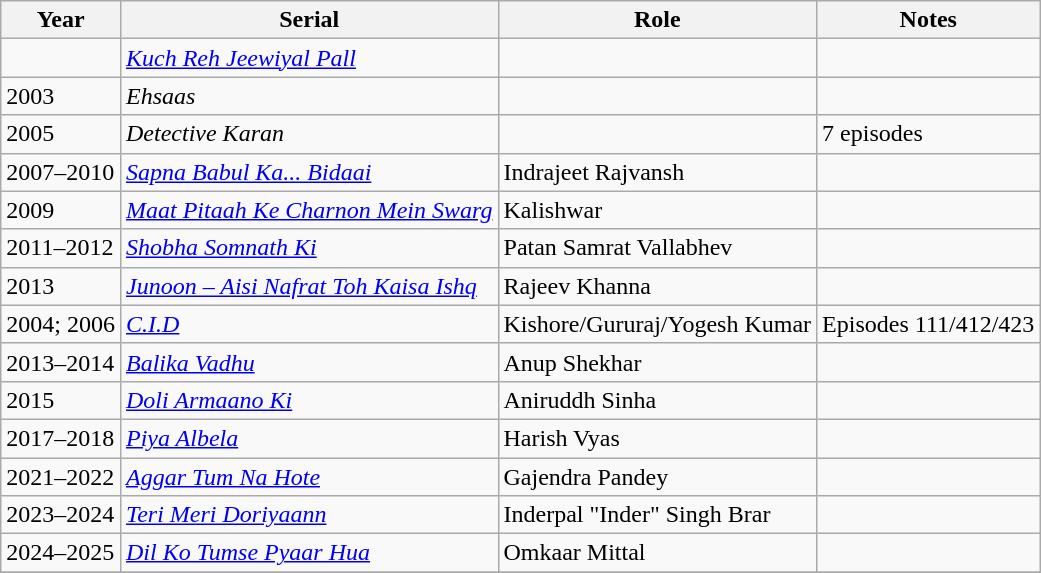<table class = "wikitable sortable">
<tr>
<th>Year</th>
<th>Serial</th>
<th>Role</th>
<th>Notes</th>
</tr>
<tr>
<td></td>
<td><em><a href='#'>Kuch Reh Jeewiyal Pall</a></em></td>
<td></td>
<td></td>
</tr>
<tr>
<td>2003</td>
<td><em>Ehsaas</em></td>
<td></td>
<td></td>
</tr>
<tr>
<td>2005</td>
<td><em>Detective Karan</em></td>
<td></td>
<td>7 episodes</td>
</tr>
<tr>
<td>2007–2010</td>
<td><em><a href='#'>Sapna Babul Ka... Bidaai</a></em></td>
<td>Indrajeet Rajvansh</td>
<td></td>
</tr>
<tr>
<td>2009</td>
<td><em><a href='#'>Maat Pitaah Ke Charnon Mein Swarg</a></em></td>
<td>Kalishwar</td>
<td></td>
</tr>
<tr>
<td>2011–2012</td>
<td><em><a href='#'>Shobha Somnath Ki</a></em></td>
<td>Patan Samrat Vallabhev</td>
<td></td>
</tr>
<tr>
<td>2013</td>
<td><em><a href='#'>Junoon – Aisi Nafrat Toh Kaisa Ishq</a></em></td>
<td>Rajeev Khanna</td>
<td></td>
</tr>
<tr>
<td>2004; 2006</td>
<td><a href='#'><em>C.I.D</em></a></td>
<td>Kishore/Gururaj/Yogesh Kumar</td>
<td>Episodes 111/412/423</td>
</tr>
<tr>
<td>2013–2014</td>
<td><em><a href='#'>Balika Vadhu</a></em></td>
<td>Anup Shekhar</td>
<td></td>
</tr>
<tr>
<td>2015</td>
<td><em><a href='#'>Doli Armaano Ki</a></em></td>
<td>Aniruddh Sinha</td>
<td></td>
</tr>
<tr>
<td>2017–2018</td>
<td><em><a href='#'>Piya Albela</a></em></td>
<td>Harish Vyas</td>
<td></td>
</tr>
<tr>
<td>2021–2022</td>
<td><em><a href='#'>Aggar Tum Na Hote</a></em></td>
<td>Gajendra Pandey</td>
<td></td>
</tr>
<tr>
<td>2023–2024</td>
<td><em><a href='#'>Teri Meri Doriyaann</a></em></td>
<td>Inderpal "Inder" Singh Brar</td>
<td></td>
</tr>
<tr>
<td>2024–2025</td>
<td><em><a href='#'>Dil Ko Tumse Pyaar Hua</a></em></td>
<td>Omkaar Mittal</td>
<td></td>
</tr>
<tr>
</tr>
</table>
